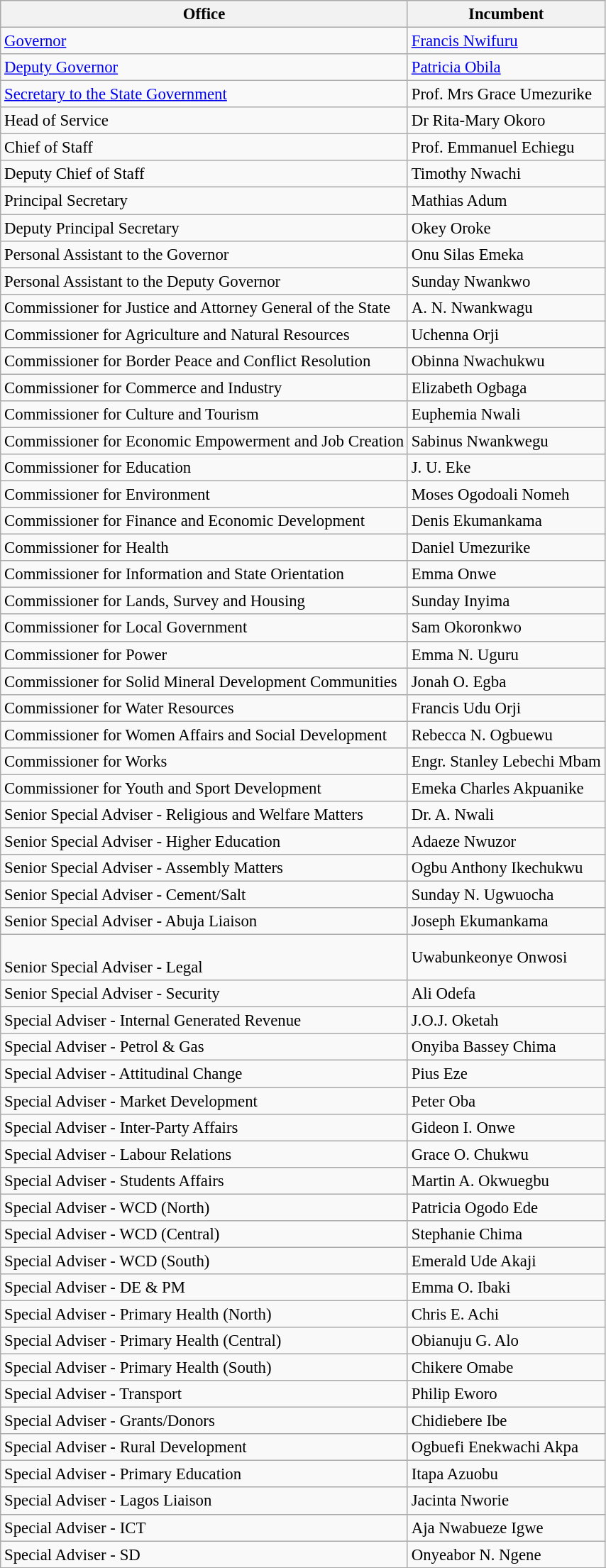<table class="wikitable" style="font-size: 95%;">
<tr>
<th>Office</th>
<th>Incumbent</th>
</tr>
<tr>
<td><a href='#'>Governor</a></td>
<td><a href='#'>Francis Nwifuru</a></td>
</tr>
<tr>
<td><a href='#'>Deputy Governor</a></td>
<td><a href='#'>Patricia Obila</a></td>
</tr>
<tr>
<td><a href='#'>Secretary to the State Government</a></td>
<td>Prof. Mrs Grace Umezurike</td>
</tr>
<tr>
<td>Head of Service</td>
<td>Dr Rita-Mary Okoro</td>
</tr>
<tr>
<td>Chief of Staff</td>
<td>Prof. Emmanuel Echiegu</td>
</tr>
<tr>
<td>Deputy Chief of Staff</td>
<td>Timothy Nwachi</td>
</tr>
<tr>
<td>Principal Secretary</td>
<td>Mathias Adum</td>
</tr>
<tr>
<td>Deputy Principal Secretary</td>
<td>Okey Oroke</td>
</tr>
<tr>
<td>Personal Assistant to the Governor</td>
<td>Onu Silas Emeka</td>
</tr>
<tr>
<td>Personal Assistant to the Deputy Governor</td>
<td>Sunday Nwankwo</td>
</tr>
<tr>
<td>Commissioner for Justice and Attorney General of the State</td>
<td>A. N. Nwankwagu</td>
</tr>
<tr>
<td>Commissioner for Agriculture and Natural Resources</td>
<td>Uchenna Orji</td>
</tr>
<tr>
<td>Commissioner for Border Peace and Conflict Resolution</td>
<td>Obinna Nwachukwu</td>
</tr>
<tr>
<td>Commissioner for Commerce and Industry</td>
<td>Elizabeth Ogbaga</td>
</tr>
<tr>
<td>Commissioner for Culture and Tourism</td>
<td>Euphemia Nwali</td>
</tr>
<tr>
<td>Commissioner for Economic Empowerment and Job Creation</td>
<td>Sabinus Nwankwegu</td>
</tr>
<tr>
<td>Commissioner for Education</td>
<td>J. U. Eke</td>
</tr>
<tr>
<td>Commissioner for Environment</td>
<td>Moses Ogodoali Nomeh</td>
</tr>
<tr>
<td>Commissioner for Finance and Economic Development</td>
<td>Denis Ekumankama</td>
</tr>
<tr>
<td>Commissioner for Health</td>
<td>Daniel Umezurike</td>
</tr>
<tr>
<td>Commissioner for Information and State Orientation</td>
<td>Emma Onwe</td>
</tr>
<tr>
<td>Commissioner for Lands, Survey and Housing</td>
<td>Sunday Inyima</td>
</tr>
<tr>
<td>Commissioner for Local Government</td>
<td>Sam Okoronkwo</td>
</tr>
<tr>
<td>Commissioner for Power</td>
<td>Emma N. Uguru</td>
</tr>
<tr>
<td>Commissioner for Solid Mineral Development Communities</td>
<td>Jonah O. Egba</td>
</tr>
<tr>
<td>Commissioner for Water Resources</td>
<td>Francis Udu Orji</td>
</tr>
<tr>
<td>Commissioner for Women Affairs and Social Development</td>
<td>Rebecca N. Ogbuewu</td>
</tr>
<tr>
<td>Commissioner for Works</td>
<td>Engr. Stanley Lebechi Mbam</td>
</tr>
<tr>
<td>Commissioner for Youth and Sport Development</td>
<td>Emeka Charles Akpuanike</td>
</tr>
<tr>
<td>Senior Special Adviser - Religious and Welfare Matters</td>
<td>Dr. A. Nwali</td>
</tr>
<tr>
<td>Senior Special Adviser - Higher Education</td>
<td>Adaeze Nwuzor</td>
</tr>
<tr>
<td>Senior Special Adviser - Assembly Matters</td>
<td>Ogbu Anthony Ikechukwu</td>
</tr>
<tr>
<td>Senior Special Adviser - Cement/Salt</td>
<td>Sunday N. Ugwuocha</td>
</tr>
<tr>
<td>Senior Special Adviser - Abuja Liaison</td>
<td>Joseph Ekumankama</td>
</tr>
<tr>
<td><br>Senior Special Adviser - Legal</td>
<td>Uwabunkeonye Onwosi</td>
</tr>
<tr>
<td>Senior Special Adviser - Security</td>
<td>Ali Odefa</td>
</tr>
<tr>
<td>Special Adviser - Internal Generated Revenue</td>
<td>J.O.J. Oketah</td>
</tr>
<tr>
<td>Special Adviser - Petrol & Gas</td>
<td>Onyiba Bassey Chima</td>
</tr>
<tr>
<td>Special Adviser - Attitudinal Change</td>
<td>Pius Eze</td>
</tr>
<tr>
<td>Special Adviser - Market Development</td>
<td>Peter Oba</td>
</tr>
<tr>
<td>Special Adviser - Inter-Party Affairs</td>
<td>Gideon I. Onwe</td>
</tr>
<tr>
<td>Special Adviser - Labour Relations</td>
<td>Grace O. Chukwu</td>
</tr>
<tr>
<td>Special Adviser - Students Affairs</td>
<td>Martin A. Okwuegbu</td>
</tr>
<tr>
<td>Special Adviser - WCD (North)</td>
<td>Patricia Ogodo Ede</td>
</tr>
<tr>
<td>Special Adviser - WCD (Central)</td>
<td>Stephanie Chima</td>
</tr>
<tr>
<td>Special Adviser - WCD (South)</td>
<td>Emerald Ude Akaji</td>
</tr>
<tr>
<td>Special Adviser - DE & PM</td>
<td>Emma O. Ibaki</td>
</tr>
<tr>
<td>Special Adviser - Primary Health (North)</td>
<td>Chris E. Achi</td>
</tr>
<tr>
<td>Special Adviser - Primary Health (Central)</td>
<td>Obianuju G. Alo</td>
</tr>
<tr>
<td>Special Adviser - Primary Health (South)</td>
<td>Chikere Omabe</td>
</tr>
<tr>
<td>Special Adviser - Transport</td>
<td>Philip Eworo</td>
</tr>
<tr>
<td>Special Adviser - Grants/Donors</td>
<td>Chidiebere Ibe</td>
</tr>
<tr>
<td>Special Adviser - Rural Development</td>
<td>Ogbuefi Enekwachi Akpa</td>
</tr>
<tr>
<td>Special Adviser - Primary Education</td>
<td>Itapa Azuobu</td>
</tr>
<tr>
<td>Special Adviser - Lagos Liaison</td>
<td>Jacinta Nworie</td>
</tr>
<tr>
<td>Special Adviser - ICT</td>
<td>Aja Nwabueze Igwe</td>
</tr>
<tr>
<td>Special Adviser - SD</td>
<td>Onyeabor N. Ngene</td>
</tr>
<tr>
</tr>
</table>
